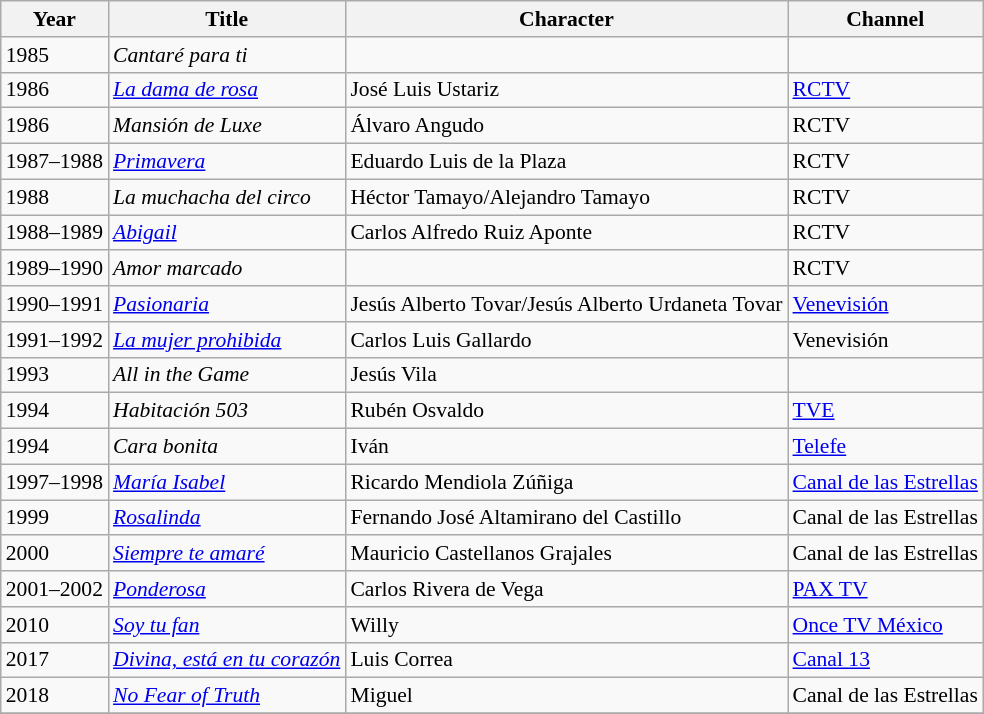<table class="wikitable" style="font-size: 90%;">
<tr>
<th>Year</th>
<th>Title</th>
<th>Character</th>
<th>Channel</th>
</tr>
<tr>
<td>1985</td>
<td><em>Cantaré para ti</em></td>
<td></td>
<td></td>
</tr>
<tr>
<td>1986</td>
<td><em><a href='#'>La dama de rosa</a></em></td>
<td>José Luis Ustariz</td>
<td><a href='#'>RCTV</a></td>
</tr>
<tr>
<td>1986</td>
<td><em>Mansión de Luxe</em></td>
<td>Álvaro Angudo</td>
<td>RCTV</td>
</tr>
<tr>
<td>1987–1988</td>
<td><em><a href='#'>Primavera</a></em></td>
<td>Eduardo Luis de la Plaza</td>
<td>RCTV</td>
</tr>
<tr>
<td>1988</td>
<td><em>La muchacha del circo</em></td>
<td>Héctor Tamayo/Alejandro Tamayo</td>
<td>RCTV</td>
</tr>
<tr>
<td>1988–1989</td>
<td><em><a href='#'>Abigail</a></em></td>
<td>Carlos Alfredo Ruiz Aponte</td>
<td>RCTV</td>
</tr>
<tr>
<td>1989–1990</td>
<td><em>Amor marcado</em></td>
<td></td>
<td>RCTV</td>
</tr>
<tr>
<td>1990–1991</td>
<td><em><a href='#'>Pasionaria</a></em></td>
<td>Jesús Alberto Tovar/Jesús Alberto Urdaneta Tovar</td>
<td><a href='#'>Venevisión</a></td>
</tr>
<tr>
<td>1991–1992</td>
<td><em><a href='#'>La mujer prohibida</a></em></td>
<td>Carlos Luis Gallardo</td>
<td>Venevisión</td>
</tr>
<tr>
<td>1993</td>
<td><em>All in the Game</em></td>
<td>Jesús Vila</td>
<td></td>
</tr>
<tr>
<td>1994</td>
<td><em>Habitación 503</em></td>
<td>Rubén Osvaldo</td>
<td><a href='#'>TVE</a></td>
</tr>
<tr>
<td>1994</td>
<td><em>Cara bonita</em></td>
<td>Iván</td>
<td><a href='#'>Telefe</a></td>
</tr>
<tr>
<td>1997–1998</td>
<td><em><a href='#'>María Isabel</a></em></td>
<td>Ricardo Mendiola Zúñiga</td>
<td><a href='#'>Canal de las Estrellas</a></td>
</tr>
<tr>
<td>1999</td>
<td><em><a href='#'>Rosalinda</a></em></td>
<td>Fernando José Altamirano del Castillo</td>
<td>Canal de las Estrellas</td>
</tr>
<tr>
<td>2000</td>
<td><em><a href='#'>Siempre te amaré</a></em></td>
<td>Mauricio Castellanos Grajales</td>
<td>Canal de las Estrellas</td>
</tr>
<tr>
<td>2001–2002</td>
<td><em><a href='#'>Ponderosa</a></em></td>
<td>Carlos Rivera de Vega</td>
<td><a href='#'>PAX TV</a></td>
</tr>
<tr>
<td>2010</td>
<td><em><a href='#'>Soy tu fan</a></em></td>
<td>Willy</td>
<td><a href='#'>Once TV México</a></td>
</tr>
<tr>
<td>2017</td>
<td><em><a href='#'>Divina, está en tu corazón</a></em></td>
<td>Luis Correa</td>
<td><a href='#'>Canal 13</a></td>
</tr>
<tr>
<td>2018</td>
<td><em><a href='#'>No Fear of Truth</a></em></td>
<td>Miguel</td>
<td>Canal de las Estrellas</td>
</tr>
<tr>
</tr>
</table>
